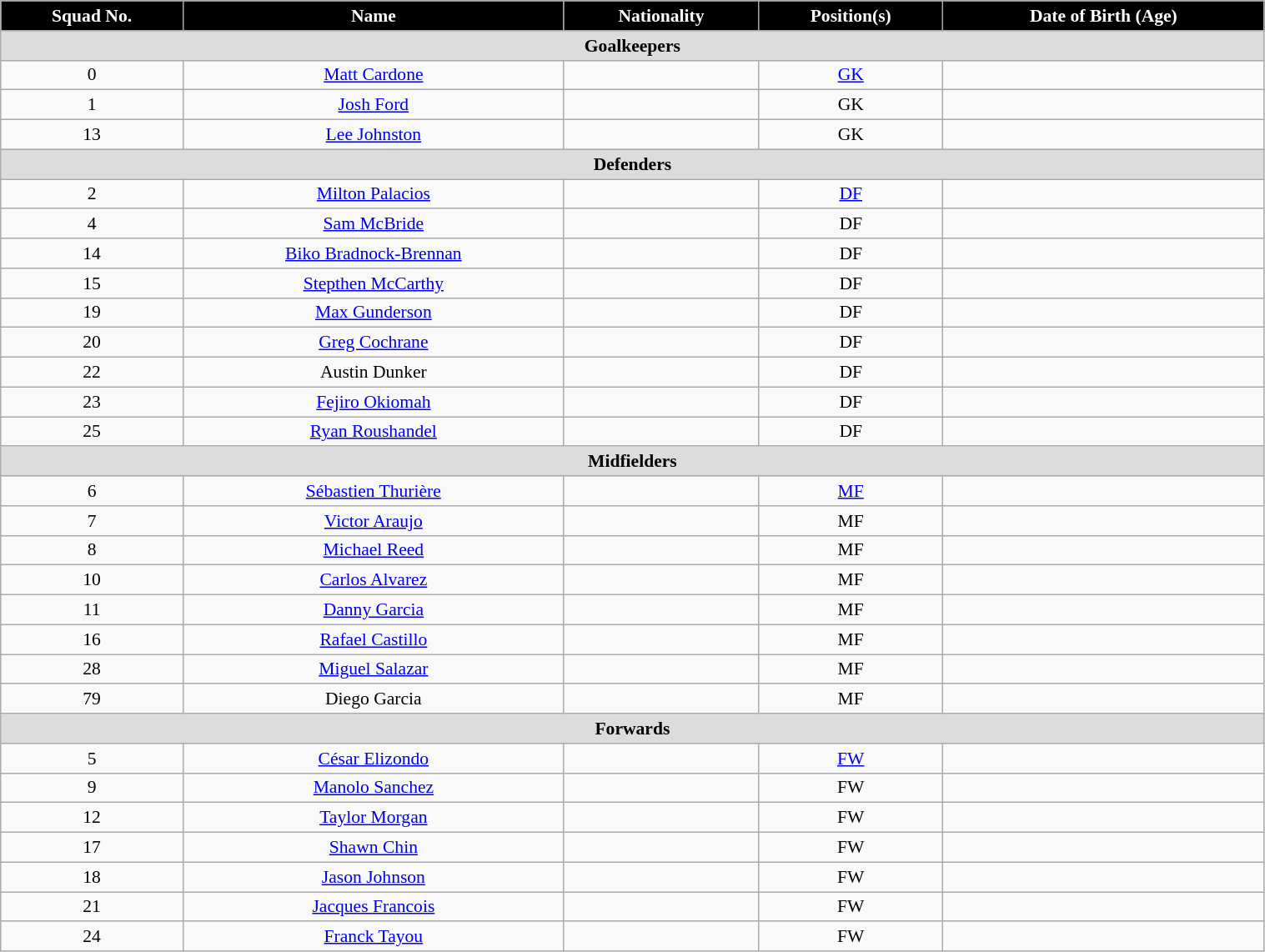<table class="wikitable" style="text-align:center; font-size:90%; width:80%;">
<tr>
<th style="background:#000000; color:white; text-align:center;">Squad No.</th>
<th style="background:#000000; color:white; text-align:center;">Name</th>
<th style="background:#000000; color:white; text-align:center;">Nationality</th>
<th style="background:#000000; color:white; text-align:center;">Position(s)</th>
<th style="background:#000000; color:white; text-align:center;">Date of Birth (Age)</th>
</tr>
<tr>
<th colspan="5" style="background:#dcdcdc; text-align:center">Goalkeepers</th>
</tr>
<tr>
<td>0</td>
<td><a href='#'>Matt Cardone</a></td>
<td></td>
<td><a href='#'>GK</a></td>
<td></td>
</tr>
<tr>
<td>1</td>
<td><a href='#'>Josh Ford</a></td>
<td></td>
<td>GK</td>
<td></td>
</tr>
<tr>
<td>13</td>
<td><a href='#'>Lee Johnston</a></td>
<td></td>
<td>GK</td>
<td></td>
</tr>
<tr>
<th colspan="5" style="background:#dcdcdc; text-align:center">Defenders</th>
</tr>
<tr>
<td>2</td>
<td><a href='#'>Milton Palacios</a></td>
<td></td>
<td><a href='#'>DF</a></td>
<td></td>
</tr>
<tr>
<td>4</td>
<td><a href='#'>Sam McBride</a></td>
<td></td>
<td>DF</td>
<td></td>
</tr>
<tr>
<td>14</td>
<td><a href='#'>Biko Bradnock-Brennan</a></td>
<td></td>
<td>DF</td>
<td></td>
</tr>
<tr>
<td>15</td>
<td><a href='#'>Stepthen McCarthy</a></td>
<td></td>
<td>DF</td>
<td></td>
</tr>
<tr>
<td>19</td>
<td><a href='#'>Max Gunderson</a></td>
<td></td>
<td>DF</td>
<td></td>
</tr>
<tr>
<td>20</td>
<td><a href='#'>Greg Cochrane</a></td>
<td></td>
<td>DF</td>
<td></td>
</tr>
<tr>
<td>22</td>
<td>Austin Dunker</td>
<td></td>
<td>DF</td>
<td></td>
</tr>
<tr>
<td>23</td>
<td><a href='#'>Fejiro Okiomah</a></td>
<td></td>
<td>DF</td>
<td></td>
</tr>
<tr>
<td>25</td>
<td><a href='#'>Ryan Roushandel</a></td>
<td></td>
<td>DF</td>
<td></td>
</tr>
<tr>
<th colspan="5" style="background:#dcdcdc; text-align:center">Midfielders</th>
</tr>
<tr>
<td>6</td>
<td><a href='#'>Sébastien Thurière</a></td>
<td></td>
<td><a href='#'>MF</a></td>
<td></td>
</tr>
<tr>
<td>7</td>
<td><a href='#'>Victor Araujo</a></td>
<td></td>
<td>MF</td>
<td></td>
</tr>
<tr>
<td>8</td>
<td><a href='#'>Michael Reed</a></td>
<td></td>
<td>MF</td>
<td></td>
</tr>
<tr>
<td>10</td>
<td><a href='#'>Carlos Alvarez</a></td>
<td></td>
<td>MF</td>
<td></td>
</tr>
<tr>
<td>11</td>
<td><a href='#'>Danny Garcia</a></td>
<td></td>
<td>MF</td>
<td></td>
</tr>
<tr>
<td>16</td>
<td><a href='#'>Rafael Castillo</a></td>
<td></td>
<td>MF</td>
<td></td>
</tr>
<tr>
<td>28</td>
<td><a href='#'>Miguel Salazar</a></td>
<td></td>
<td>MF</td>
<td></td>
</tr>
<tr>
<td>79</td>
<td>Diego Garcia</td>
<td></td>
<td>MF</td>
<td></td>
</tr>
<tr>
<th colspan="5" style="background:#dcdcdc; text-align:center">Forwards</th>
</tr>
<tr>
<td>5</td>
<td><a href='#'>César Elizondo</a></td>
<td></td>
<td><a href='#'>FW</a></td>
<td></td>
</tr>
<tr>
<td>9</td>
<td><a href='#'>Manolo Sanchez</a></td>
<td></td>
<td>FW</td>
<td></td>
</tr>
<tr>
<td>12</td>
<td><a href='#'>Taylor Morgan</a></td>
<td></td>
<td>FW</td>
<td></td>
</tr>
<tr>
<td>17</td>
<td><a href='#'>Shawn Chin</a></td>
<td></td>
<td>FW</td>
<td></td>
</tr>
<tr>
<td>18</td>
<td><a href='#'>Jason Johnson</a></td>
<td></td>
<td>FW</td>
<td></td>
</tr>
<tr>
<td>21</td>
<td><a href='#'>Jacques Francois</a></td>
<td></td>
<td>FW</td>
<td></td>
</tr>
<tr>
<td>24</td>
<td><a href='#'>Franck Tayou</a></td>
<td></td>
<td>FW</td>
<td></td>
</tr>
</table>
